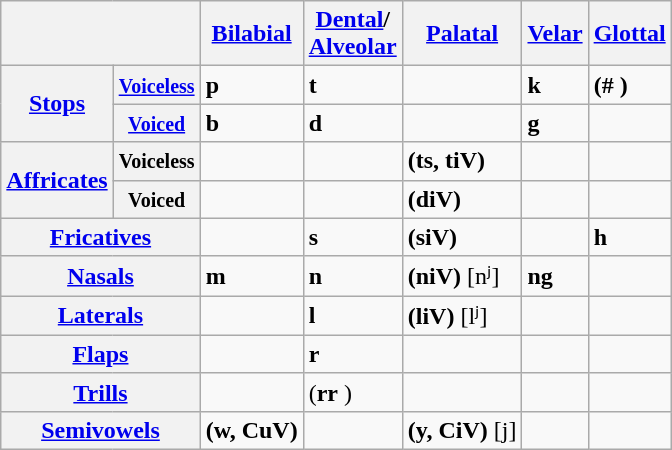<table class="wikitable" style="margin:auto" align="center" style="text-align:center">
<tr>
<th colspan=2></th>
<th><a href='#'>Bilabial</a></th>
<th><a href='#'>Dental</a>/<br><a href='#'>Alveolar</a></th>
<th><a href='#'>Palatal</a></th>
<th><a href='#'>Velar</a></th>
<th><a href='#'>Glottal</a></th>
</tr>
<tr>
<th rowspan="2"><a href='#'>Stops</a></th>
<th><a href='#'><small>Voiceless</small></a></th>
<td><strong>p</strong></td>
<td><strong>t</strong></td>
<td></td>
<td><strong>k</strong></td>
<td><strong>(# )</strong> </td>
</tr>
<tr>
<th><a href='#'><small>Voiced</small></a></th>
<td><strong>b</strong></td>
<td><strong>d</strong></td>
<td></td>
<td><strong>g</strong></td>
<td></td>
</tr>
<tr>
<th rowspan="2"><a href='#'>Affricates</a></th>
<th><small>Voiceless</small></th>
<td></td>
<td></td>
<td><strong>(ts, tiV)</strong> </td>
<td></td>
<td></td>
</tr>
<tr>
<th><small>Voiced</small></th>
<td></td>
<td></td>
<td><strong>(diV)</strong> </td>
<td></td>
<td></td>
</tr>
<tr>
<th colspan="2"><a href='#'>Fricatives</a></th>
<td></td>
<td><strong>s</strong></td>
<td><strong>(siV)</strong> </td>
<td></td>
<td><strong>h</strong></td>
</tr>
<tr>
<th colspan="2"><a href='#'>Nasals</a></th>
<td><strong>m</strong></td>
<td><strong>n</strong></td>
<td><strong>(niV)</strong> [nʲ]</td>
<td><strong>ng</strong> </td>
<td></td>
</tr>
<tr>
<th colspan="2"><a href='#'>Laterals</a></th>
<td></td>
<td><strong>l</strong></td>
<td><strong>(liV)</strong> [lʲ]</td>
<td></td>
<td></td>
</tr>
<tr>
<th colspan="2"><a href='#'>Flaps</a></th>
<td></td>
<td><strong>r</strong> </td>
<td></td>
<td></td>
<td></td>
</tr>
<tr>
<th colspan="2"><a href='#'>Trills</a></th>
<td></td>
<td>(<strong>rr</strong> )</td>
<td></td>
<td></td>
<td></td>
</tr>
<tr>
<th colspan="2"><a href='#'>Semivowels</a></th>
<td><strong>(w, CuV)</strong> </td>
<td></td>
<td><strong>(y, CiV)</strong> [j]</td>
<td></td>
<td></td>
</tr>
</table>
